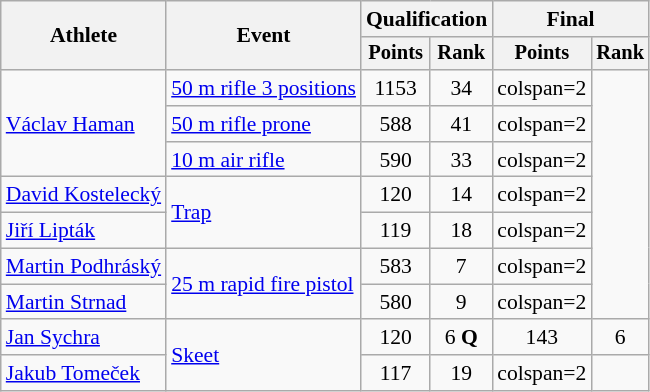<table class="wikitable" style="font-size:90%">
<tr>
<th rowspan="2">Athlete</th>
<th rowspan="2">Event</th>
<th colspan=2>Qualification</th>
<th colspan=2>Final</th>
</tr>
<tr style="font-size:95%">
<th>Points</th>
<th>Rank</th>
<th>Points</th>
<th>Rank</th>
</tr>
<tr align=center>
<td align=left rowspan=3><a href='#'>Václav Haman</a></td>
<td align=left><a href='#'>50 m rifle 3 positions</a></td>
<td>1153</td>
<td>34</td>
<td>colspan=2 </td>
</tr>
<tr align=center>
<td align=left><a href='#'>50 m rifle prone</a></td>
<td>588</td>
<td>41</td>
<td>colspan=2 </td>
</tr>
<tr align=center>
<td align=left><a href='#'>10 m air rifle</a></td>
<td>590</td>
<td>33</td>
<td>colspan=2 </td>
</tr>
<tr align=center>
<td align=left><a href='#'>David Kostelecký</a></td>
<td align=left rowspan=2><a href='#'>Trap</a></td>
<td>120</td>
<td>14</td>
<td>colspan=2 </td>
</tr>
<tr align=center>
<td align=left><a href='#'>Jiří Lipták</a></td>
<td>119</td>
<td>18</td>
<td>colspan=2 </td>
</tr>
<tr align=center>
<td align=left><a href='#'>Martin Podhráský</a></td>
<td align=left rowspan=2><a href='#'>25 m rapid fire pistol</a></td>
<td>583</td>
<td>7</td>
<td>colspan=2 </td>
</tr>
<tr align=center>
<td align=left><a href='#'>Martin Strnad</a></td>
<td>580</td>
<td>9</td>
<td>colspan=2 </td>
</tr>
<tr align=center>
<td align=left><a href='#'>Jan Sychra</a></td>
<td align=left rowspan=2><a href='#'>Skeet</a></td>
<td>120</td>
<td>6 <strong>Q</strong></td>
<td>143</td>
<td>6</td>
</tr>
<tr align=center>
<td align=left><a href='#'>Jakub Tomeček</a></td>
<td>117</td>
<td>19</td>
<td>colspan=2 </td>
</tr>
</table>
